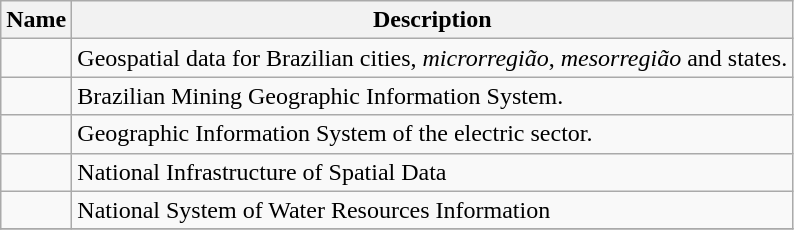<table class="wikitable sortable" style="text-align: left; color: black;">
<tr>
<th data-sort-type="text"><strong>Name</strong></th>
<th class="unsortable"><strong>Description</strong></th>
</tr>
<tr>
<td align="left"></td>
<td>Geospatial data for Brazilian cities, <em>microrregião</em>, <em>mesorregião</em> and states.</td>
</tr>
<tr>
<td align="left"></td>
<td>Brazilian Mining Geographic Information System.</td>
</tr>
<tr>
<td align="left"></td>
<td>Geographic Information System of the electric sector.</td>
</tr>
<tr>
<td></td>
<td>National Infrastructure of Spatial Data</td>
</tr>
<tr>
<td><strong></strong></td>
<td>National System of Water Resources Information</td>
</tr>
<tr>
</tr>
</table>
